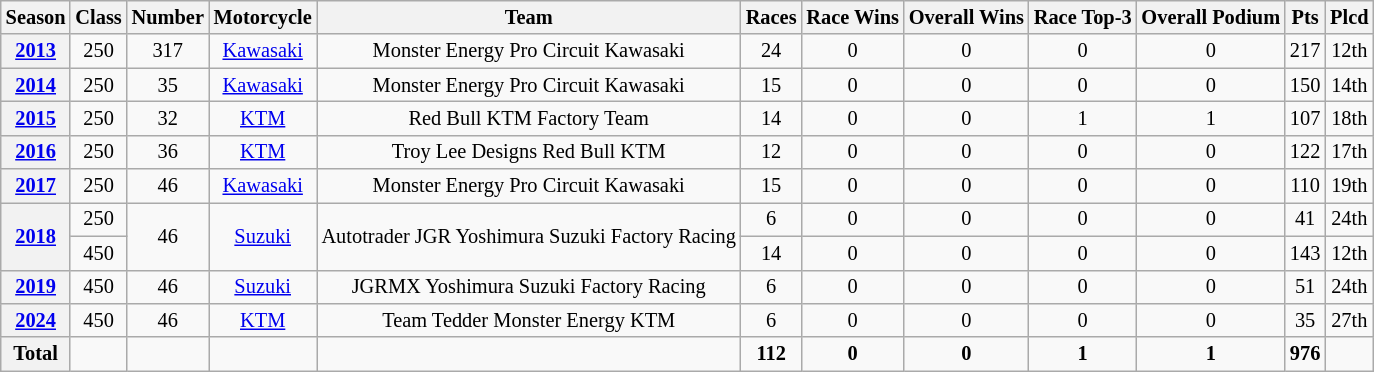<table class="wikitable" style="font-size: 85%; text-align:center">
<tr>
<th>Season</th>
<th>Class</th>
<th>Number</th>
<th>Motorcycle</th>
<th>Team</th>
<th>Races</th>
<th>Race Wins</th>
<th>Overall Wins</th>
<th>Race Top-3</th>
<th>Overall Podium</th>
<th>Pts</th>
<th>Plcd</th>
</tr>
<tr>
<th><a href='#'>2013</a></th>
<td>250</td>
<td>317</td>
<td><a href='#'>Kawasaki</a></td>
<td>Monster Energy Pro Circuit Kawasaki</td>
<td>24</td>
<td>0</td>
<td>0</td>
<td>0</td>
<td>0</td>
<td>217</td>
<td>12th</td>
</tr>
<tr>
<th><a href='#'>2014</a></th>
<td>250</td>
<td>35</td>
<td><a href='#'>Kawasaki</a></td>
<td>Monster Energy Pro Circuit Kawasaki</td>
<td>15</td>
<td>0</td>
<td>0</td>
<td>0</td>
<td>0</td>
<td>150</td>
<td>14th</td>
</tr>
<tr>
<th><a href='#'>2015</a></th>
<td>250</td>
<td>32</td>
<td><a href='#'>KTM</a></td>
<td>Red Bull KTM Factory Team</td>
<td>14</td>
<td>0</td>
<td>0</td>
<td>1</td>
<td>1</td>
<td>107</td>
<td>18th</td>
</tr>
<tr>
<th><a href='#'>2016</a></th>
<td>250</td>
<td>36</td>
<td><a href='#'>KTM</a></td>
<td>Troy Lee Designs Red Bull KTM</td>
<td>12</td>
<td>0</td>
<td>0</td>
<td>0</td>
<td>0</td>
<td>122</td>
<td>17th</td>
</tr>
<tr>
<th><a href='#'>2017</a></th>
<td>250</td>
<td>46</td>
<td><a href='#'>Kawasaki</a></td>
<td>Monster Energy Pro Circuit Kawasaki</td>
<td>15</td>
<td>0</td>
<td>0</td>
<td>0</td>
<td>0</td>
<td>110</td>
<td>19th</td>
</tr>
<tr>
<th rowspan=2><a href='#'>2018</a></th>
<td>250</td>
<td rowspan=2>46</td>
<td rowspan=2><a href='#'>Suzuki</a></td>
<td rowspan=2>Autotrader JGR Yoshimura Suzuki Factory Racing</td>
<td>6</td>
<td>0</td>
<td>0</td>
<td>0</td>
<td>0</td>
<td>41</td>
<td>24th</td>
</tr>
<tr>
<td>450</td>
<td>14</td>
<td>0</td>
<td>0</td>
<td>0</td>
<td>0</td>
<td>143</td>
<td>12th</td>
</tr>
<tr>
<th><a href='#'>2019</a></th>
<td>450</td>
<td>46</td>
<td><a href='#'>Suzuki</a></td>
<td>JGRMX Yoshimura Suzuki Factory Racing</td>
<td>6</td>
<td>0</td>
<td>0</td>
<td>0</td>
<td>0</td>
<td>51</td>
<td>24th</td>
</tr>
<tr>
<th><a href='#'>2024</a></th>
<td>450</td>
<td>46</td>
<td><a href='#'>KTM</a></td>
<td>Team Tedder Monster Energy KTM</td>
<td>6</td>
<td>0</td>
<td>0</td>
<td>0</td>
<td>0</td>
<td>35</td>
<td>27th</td>
</tr>
<tr>
<th>Total</th>
<td></td>
<td></td>
<td></td>
<td></td>
<td><strong>112</strong></td>
<td><strong>0</strong></td>
<td><strong>0</strong></td>
<td><strong>1</strong></td>
<td><strong>1</strong></td>
<td><strong>976</strong></td>
<td></td>
</tr>
</table>
